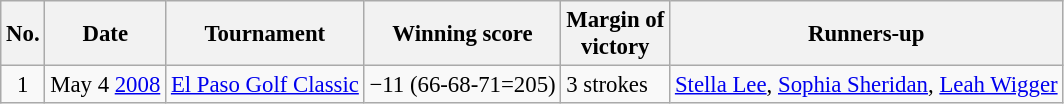<table class="wikitable" style="font-size:95%;">
<tr>
<th>No.</th>
<th>Date</th>
<th>Tournament</th>
<th>Winning score</th>
<th>Margin of<br>victory</th>
<th>Runners-up</th>
</tr>
<tr>
<td align=center>1</td>
<td>May 4 <a href='#'>2008</a></td>
<td><a href='#'>El Paso Golf Classic</a></td>
<td>−11 (66-68-71=205)</td>
<td>3 strokes</td>
<td> <a href='#'>Stella Lee</a>,  <a href='#'>Sophia Sheridan</a>,  <a href='#'>Leah Wigger</a></td>
</tr>
</table>
